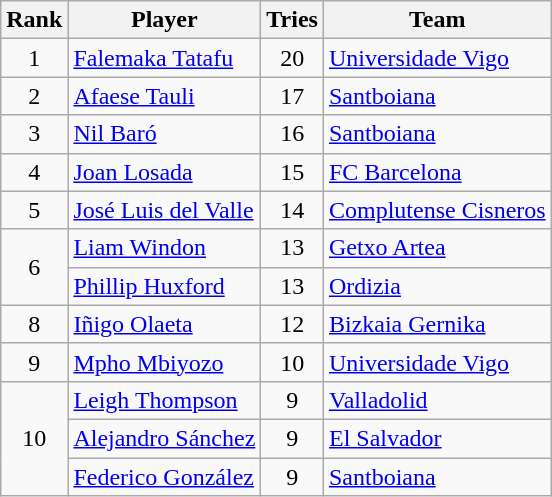<table class="wikitable">
<tr>
<th>Rank</th>
<th>Player</th>
<th>Tries</th>
<th>Team</th>
</tr>
<tr>
<td rowspan=1 align=center>1</td>
<td> <a href='#'>Falemaka Tatafu</a></td>
<td style="text-align:center;">20</td>
<td><a href='#'>Universidade Vigo</a></td>
</tr>
<tr>
<td rowspan=1 align=center>2</td>
<td> <a href='#'>Afaese Tauli</a></td>
<td style="text-align:center;">17</td>
<td><a href='#'>Santboiana</a></td>
</tr>
<tr>
<td rowspan=1 align=center>3</td>
<td> <a href='#'>Nil Baró</a></td>
<td style="text-align:center;">16</td>
<td><a href='#'>Santboiana</a></td>
</tr>
<tr>
<td rowspan=1 align=center>4</td>
<td> <a href='#'>Joan Losada</a></td>
<td style="text-align:center;">15</td>
<td><a href='#'>FC Barcelona</a></td>
</tr>
<tr>
<td rowspan=1 align=center>5</td>
<td> <a href='#'>José Luis del Valle</a></td>
<td style="text-align:center;">14</td>
<td><a href='#'>Complutense Cisneros</a></td>
</tr>
<tr>
<td rowspan=2 align=center>6</td>
<td> <a href='#'>Liam Windon</a></td>
<td style="text-align:center;">13</td>
<td><a href='#'>Getxo Artea</a></td>
</tr>
<tr>
<td> <a href='#'>Phillip Huxford</a></td>
<td style="text-align:center;">13</td>
<td><a href='#'>Ordizia</a></td>
</tr>
<tr>
<td rowspan=1 align=center>8</td>
<td> <a href='#'>Iñigo Olaeta</a></td>
<td style="text-align:center;">12</td>
<td><a href='#'>Bizkaia Gernika</a></td>
</tr>
<tr>
<td rowspan=1 align=center>9</td>
<td> <a href='#'>Mpho Mbiyozo</a></td>
<td style="text-align:center;">10</td>
<td><a href='#'>Universidade Vigo</a></td>
</tr>
<tr>
<td rowspan=3 align=center>10</td>
<td> <a href='#'>Leigh Thompson</a></td>
<td style="text-align:center;">9</td>
<td><a href='#'>Valladolid</a></td>
</tr>
<tr>
<td> <a href='#'>Alejandro Sánchez</a></td>
<td style="text-align:center;">9</td>
<td><a href='#'>El Salvador</a></td>
</tr>
<tr>
<td> <a href='#'>Federico González</a></td>
<td style="text-align:center;">9</td>
<td><a href='#'>Santboiana</a></td>
</tr>
</table>
